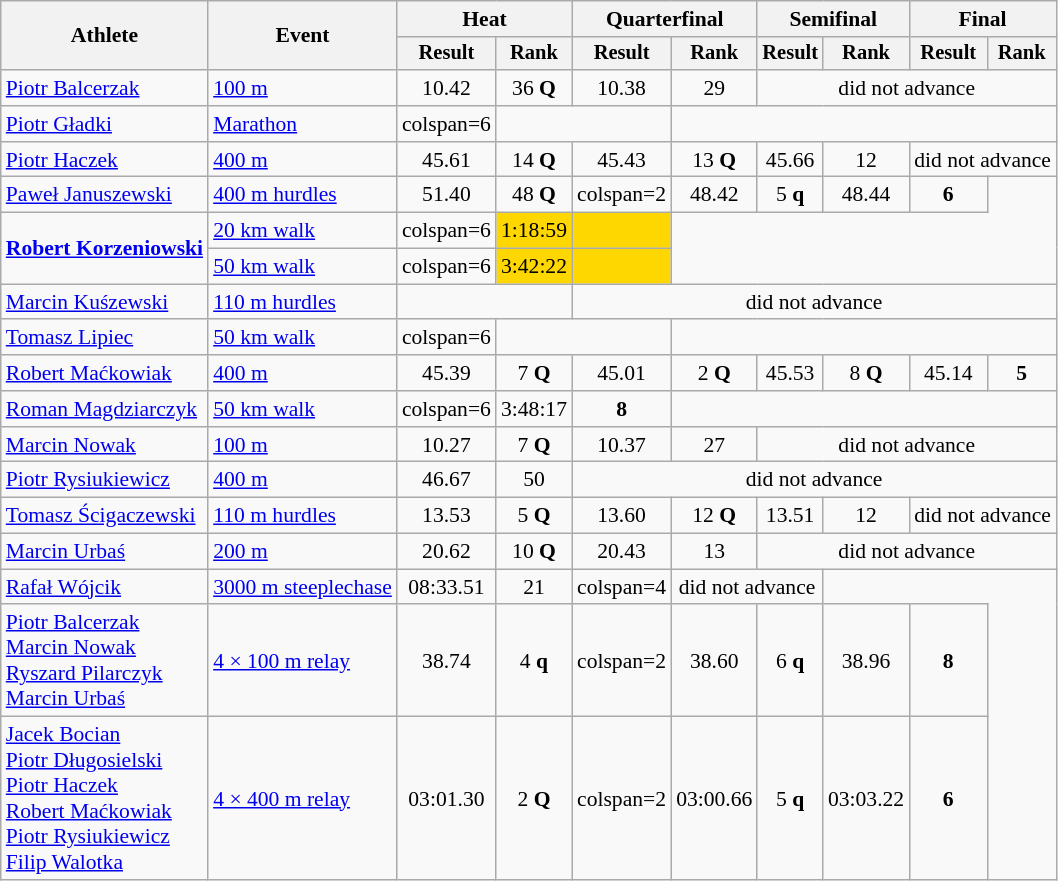<table class=wikitable style="font-size:90%">
<tr>
<th rowspan="2">Athlete</th>
<th rowspan="2">Event</th>
<th colspan="2">Heat</th>
<th colspan="2">Quarterfinal</th>
<th colspan="2">Semifinal</th>
<th colspan="2">Final</th>
</tr>
<tr style="font-size:95%">
<th>Result</th>
<th>Rank</th>
<th>Result</th>
<th>Rank</th>
<th>Result</th>
<th>Rank</th>
<th>Result</th>
<th>Rank</th>
</tr>
<tr align=center>
<td align=left><a href='#'>Piotr Balcerzak</a></td>
<td align=left><a href='#'>100 m</a></td>
<td>10.42</td>
<td>36 <strong>Q</strong></td>
<td>10.38</td>
<td>29</td>
<td colspan=4>did not advance</td>
</tr>
<tr align=center>
<td align=left><a href='#'>Piotr Gładki</a></td>
<td align=left><a href='#'>Marathon</a></td>
<td>colspan=6 </td>
<td colspan=2></td>
</tr>
<tr align=center>
<td align=left><a href='#'>Piotr Haczek</a></td>
<td align=left><a href='#'>400 m</a></td>
<td>45.61</td>
<td>14 <strong>Q</strong></td>
<td>45.43</td>
<td>13 <strong>Q</strong></td>
<td>45.66</td>
<td>12</td>
<td colspan=2>did not advance</td>
</tr>
<tr align=center>
<td align=left><a href='#'>Paweł Januszewski</a></td>
<td align=left><a href='#'>400 m hurdles</a></td>
<td>51.40</td>
<td>48 <strong>Q</strong></td>
<td>colspan=2 </td>
<td>48.42</td>
<td>5 <strong>q</strong></td>
<td>48.44</td>
<td><strong>6</strong></td>
</tr>
<tr align=center>
<td align=left rowspan=2><strong><a href='#'>Robert Korzeniowski</a></strong></td>
<td align=left><a href='#'>20 km walk</a></td>
<td>colspan=6 </td>
<td align="center" bgcolor='gold'>1:18:59</td>
<td align="center" bgcolor='gold'></td>
</tr>
<tr align=center>
<td align=left><a href='#'>50 km walk</a></td>
<td>colspan=6 </td>
<td align="center" bgcolor='gold'>3:42:22</td>
<td align="center" bgcolor='gold'></td>
</tr>
<tr align=center>
<td align=left><a href='#'>Marcin Kuśzewski</a></td>
<td align=left><a href='#'>110 m hurdles</a></td>
<td colspan=2></td>
<td colspan=6>did not advance</td>
</tr>
<tr align=center>
<td align=left><a href='#'>Tomasz Lipiec</a></td>
<td align=left><a href='#'>50 km walk</a></td>
<td>colspan=6 </td>
<td colspan=2></td>
</tr>
<tr align=center>
<td align=left><a href='#'>Robert Maćkowiak</a></td>
<td align=left><a href='#'>400 m</a></td>
<td>45.39</td>
<td>7 <strong>Q</strong></td>
<td>45.01</td>
<td>2 <strong>Q</strong></td>
<td>45.53</td>
<td>8 <strong>Q</strong></td>
<td>45.14</td>
<td><strong>5</strong></td>
</tr>
<tr align=center>
<td align=left><a href='#'>Roman Magdziarczyk</a></td>
<td align=left><a href='#'>50 km walk</a></td>
<td>colspan=6 </td>
<td>3:48:17</td>
<td><strong>8</strong></td>
</tr>
<tr align=center>
<td align=left><a href='#'>Marcin Nowak</a></td>
<td align=left><a href='#'>100 m</a></td>
<td>10.27</td>
<td>7 <strong>Q</strong></td>
<td>10.37</td>
<td>27</td>
<td colspan=4>did not advance</td>
</tr>
<tr align=center>
<td align=left><a href='#'>Piotr Rysiukiewicz</a></td>
<td align=left><a href='#'>400 m</a></td>
<td>46.67</td>
<td>50</td>
<td colspan=6>did not advance</td>
</tr>
<tr align=center>
<td align=left><a href='#'>Tomasz Ścigaczewski</a></td>
<td align=left><a href='#'>110 m hurdles</a></td>
<td>13.53</td>
<td>5 <strong>Q</strong></td>
<td>13.60</td>
<td>12 <strong>Q</strong></td>
<td>13.51</td>
<td>12</td>
<td colspan=2>did not advance</td>
</tr>
<tr align=center>
<td align=left><a href='#'>Marcin Urbaś</a></td>
<td align=left><a href='#'>200 m</a></td>
<td>20.62</td>
<td>10 <strong>Q</strong></td>
<td>20.43</td>
<td>13</td>
<td colspan=4>did not advance</td>
</tr>
<tr align=center>
<td align=left><a href='#'>Rafał Wójcik</a></td>
<td align=left><a href='#'>3000 m steeplechase</a></td>
<td>08:33.51</td>
<td>21</td>
<td>colspan=4 </td>
<td colspan=2>did not advance</td>
</tr>
<tr align=center>
<td align=left><a href='#'>Piotr Balcerzak</a><br><a href='#'>Marcin Nowak</a><br><a href='#'>Ryszard Pilarczyk</a><br><a href='#'>Marcin Urbaś</a></td>
<td align=left><a href='#'>4 × 100 m relay</a></td>
<td>38.74</td>
<td>4 <strong>q</strong></td>
<td>colspan=2 </td>
<td>38.60</td>
<td>6 <strong>q</strong></td>
<td>38.96</td>
<td><strong>8</strong></td>
</tr>
<tr align=center>
<td align=left><a href='#'>Jacek Bocian</a><br><a href='#'>Piotr Długosielski</a><br><a href='#'>Piotr Haczek</a><br><a href='#'>Robert Maćkowiak</a><br><a href='#'>Piotr Rysiukiewicz</a><br><a href='#'>Filip Walotka</a></td>
<td align=left><a href='#'>4 × 400 m relay</a></td>
<td>03:01.30</td>
<td>2 <strong>Q</strong></td>
<td>colspan=2 </td>
<td>03:00.66</td>
<td>5 <strong>q</strong></td>
<td>03:03.22</td>
<td><strong>6</strong></td>
</tr>
</table>
